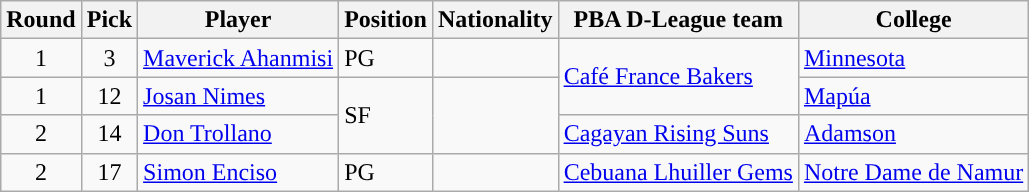<table class="wikitable sortable sortable">
<tr>
<th>Round</th>
<th>Pick</th>
<th>Player</th>
<th>Position</th>
<th>Nationality</th>
<th>PBA D-League team</th>
<th>College</th>
</tr>
<tr>
<td align=center>1</td>
<td align=center>3</td>
<td><a href='#'>Maverick Ahanmisi</a></td>
<td>PG</td>
<td></td>
<td rowspan=2><a href='#'>Café France Bakers</a></td>
<td><a href='#'>Minnesota</a></td>
</tr>
<tr>
<td align=center>1</td>
<td align=center>12</td>
<td><a href='#'>Josan Nimes</a></td>
<td rowspan=2>SF</td>
<td rowspan=2></td>
<td><a href='#'>Mapúa</a></td>
</tr>
<tr>
<td align=center>2</td>
<td align=center>14</td>
<td><a href='#'>Don Trollano</a></td>
<td><a href='#'>Cagayan Rising Suns</a></td>
<td><a href='#'>Adamson</a></td>
</tr>
<tr>
<td align=center>2</td>
<td align=center>17</td>
<td><a href='#'>Simon Enciso</a></td>
<td>PG</td>
<td></td>
<td><a href='#'>Cebuana Lhuiller Gems</a></td>
<td><a href='#'>Notre Dame de Namur</a></td>
</tr>
</table>
